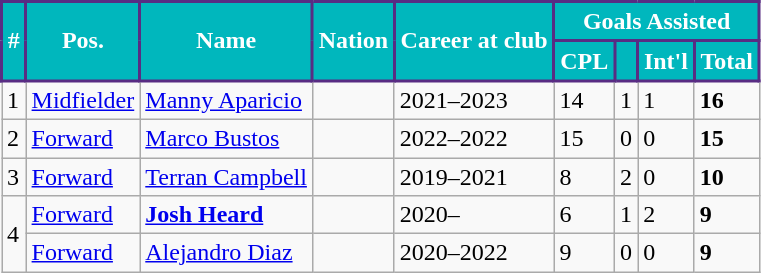<table class="wikitable">
<tr>
<th rowspan="2" style="background:#00b7bd; color:#fff; border:2px solid #582c83;">#</th>
<th rowspan="2" style="background:#00b7bd; color:#fff; border:2px solid #582c83;">Pos.</th>
<th rowspan="2" style="background:#00b7bd; color:#fff; border:2px solid #582c83;">Name</th>
<th rowspan="2" style="background:#00b7bd; color:#fff; border:2px solid #582c83;">Nation</th>
<th rowspan="2" style="background:#00b7bd; color:#fff; border:2px solid #582c83;">Career at club</th>
<th colspan="4" style="background:#00b7bd; color:#fff; border:2px solid #582c83;">Goals Assisted</th>
</tr>
<tr>
<th style="background:#00b7bd; color:#fff; border:2px solid #582c83;">CPL</th>
<th style="background:#00b7bd; color:#fff; border:2px solid #582c83;"></th>
<th style="background:#00b7bd; color:#fff; border:2px solid #582c83;">Int'l</th>
<th style="background:#00b7bd; color:#fff; border:2px solid #582c83;">Total</th>
</tr>
<tr>
<td>1</td>
<td><a href='#'>Midfielder</a></td>
<td><a href='#'>Manny Aparicio</a></td>
<td></td>
<td>2021–2023</td>
<td>14</td>
<td>1</td>
<td>1</td>
<td><strong>16</strong></td>
</tr>
<tr>
<td>2</td>
<td><a href='#'>Forward</a></td>
<td><a href='#'>Marco Bustos</a></td>
<td></td>
<td>2022–2022</td>
<td>15</td>
<td>0</td>
<td>0</td>
<td><strong>15</strong></td>
</tr>
<tr>
<td>3</td>
<td><a href='#'>Forward</a></td>
<td><a href='#'>Terran Campbell</a></td>
<td></td>
<td>2019–2021</td>
<td>8</td>
<td>2</td>
<td>0</td>
<td><strong>10</strong></td>
</tr>
<tr>
<td rowspan = "2">4</td>
<td><a href='#'>Forward</a></td>
<td><strong><a href='#'>Josh Heard</a></strong></td>
<td></td>
<td>2020–</td>
<td>6</td>
<td>1</td>
<td>2</td>
<td><strong>9</strong></td>
</tr>
<tr>
<td><a href='#'>Forward</a></td>
<td><a href='#'>Alejandro Diaz</a></td>
<td></td>
<td>2020–2022</td>
<td>9</td>
<td>0</td>
<td>0</td>
<td><strong>9</strong></td>
</tr>
</table>
